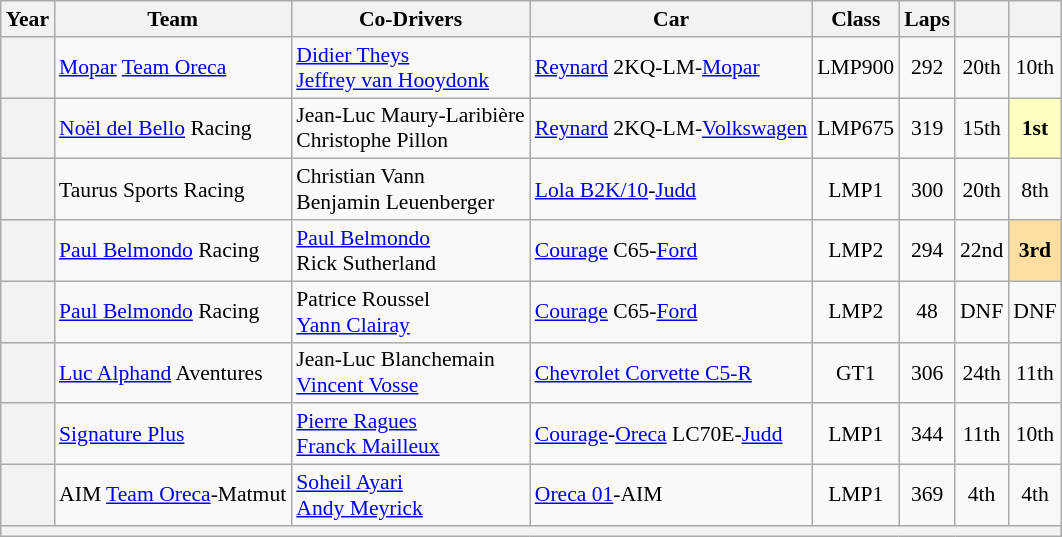<table class="wikitable" style="text-align:center; font-size:90%">
<tr>
<th>Year</th>
<th>Team</th>
<th>Co-Drivers</th>
<th>Car</th>
<th>Class</th>
<th>Laps</th>
<th></th>
<th></th>
</tr>
<tr>
<th></th>
<td align="left"> <a href='#'>Mopar</a> <a href='#'>Team Oreca</a></td>
<td align="left"> <a href='#'>Didier Theys</a><br> <a href='#'>Jeffrey van Hooydonk</a></td>
<td align="left"><a href='#'>Reynard</a> 2KQ-LM-<a href='#'>Mopar</a></td>
<td>LMP900</td>
<td>292</td>
<td>20th</td>
<td>10th</td>
</tr>
<tr>
<th></th>
<td align="left"> <a href='#'>Noël del Bello</a> Racing</td>
<td align="left"> Jean-Luc Maury-Laribière<br> Christophe Pillon</td>
<td align="left"><a href='#'>Reynard</a> 2KQ-LM-<a href='#'>Volkswagen</a></td>
<td>LMP675</td>
<td>319</td>
<td>15th</td>
<td style="background:#FFFFBF;"><strong>1st</strong></td>
</tr>
<tr>
<th></th>
<td align="left"> Taurus Sports Racing</td>
<td align="left"> Christian Vann<br> Benjamin Leuenberger</td>
<td align="left"><a href='#'>Lola B2K/10</a>-<a href='#'>Judd</a></td>
<td>LMP1</td>
<td>300</td>
<td>20th</td>
<td>8th</td>
</tr>
<tr>
<th></th>
<td align="left"> <a href='#'>Paul Belmondo</a> Racing</td>
<td align="left"> <a href='#'>Paul Belmondo</a><br> Rick Sutherland</td>
<td align="left"><a href='#'>Courage</a> C65-<a href='#'>Ford</a></td>
<td>LMP2</td>
<td>294</td>
<td>22nd</td>
<td style="background:#FFDF9F;"><strong>3rd</strong></td>
</tr>
<tr>
<th></th>
<td align="left"> <a href='#'>Paul Belmondo</a> Racing</td>
<td align="left"> Patrice Roussel<br> <a href='#'>Yann Clairay</a></td>
<td align="left"><a href='#'>Courage</a> C65-<a href='#'>Ford</a></td>
<td>LMP2</td>
<td>48</td>
<td>DNF</td>
<td>DNF</td>
</tr>
<tr>
<th></th>
<td align="left"> <a href='#'>Luc Alphand</a> Aventures</td>
<td align="left"> Jean-Luc Blanchemain<br> <a href='#'>Vincent Vosse</a></td>
<td align="left"><a href='#'>Chevrolet Corvette C5-R</a></td>
<td>GT1</td>
<td>306</td>
<td>24th</td>
<td>11th</td>
</tr>
<tr>
<th></th>
<td align="left"> <a href='#'>Signature Plus</a></td>
<td align="left"> <a href='#'>Pierre Ragues</a><br> <a href='#'>Franck Mailleux</a></td>
<td align="left"><a href='#'>Courage</a>-<a href='#'>Oreca</a> LC70E-<a href='#'>Judd</a></td>
<td>LMP1</td>
<td>344</td>
<td>11th</td>
<td>10th</td>
</tr>
<tr>
<th></th>
<td align="left"> AIM <a href='#'>Team Oreca</a>-Matmut</td>
<td align="left"> <a href='#'>Soheil Ayari</a><br> <a href='#'>Andy Meyrick</a></td>
<td align="left"><a href='#'>Oreca 01</a>-AIM</td>
<td>LMP1</td>
<td>369</td>
<td>4th</td>
<td>4th</td>
</tr>
<tr>
<th colspan="8"></th>
</tr>
</table>
